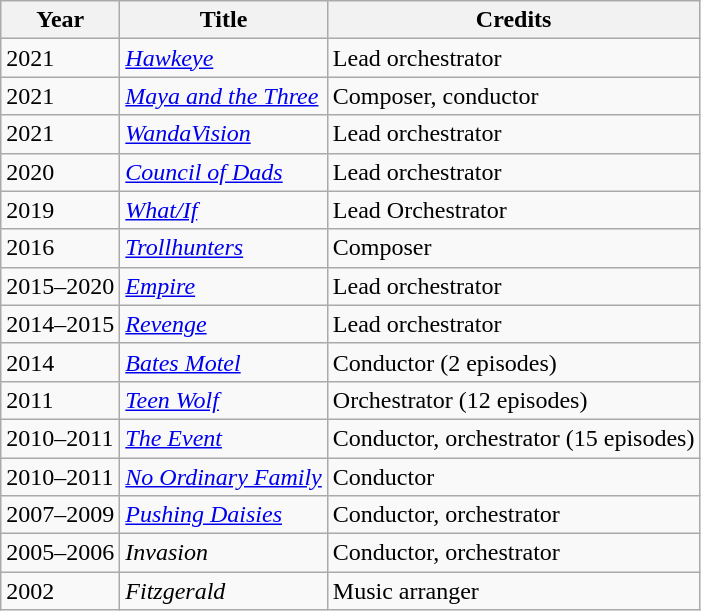<table class="wikitable">
<tr>
<th>Year</th>
<th>Title</th>
<th>Credits</th>
</tr>
<tr>
<td>2021</td>
<td><a href='#'><em>Hawkeye</em></a></td>
<td>Lead orchestrator</td>
</tr>
<tr>
<td>2021</td>
<td><em><a href='#'>Maya and the Three</a></em></td>
<td>Composer, conductor</td>
</tr>
<tr>
<td>2021</td>
<td><em><a href='#'>WandaVision</a></em></td>
<td>Lead orchestrator</td>
</tr>
<tr>
<td>2020</td>
<td><a href='#'><em>Council of Dads</em></a></td>
<td>Lead orchestrator</td>
</tr>
<tr>
<td>2019</td>
<td><em><a href='#'>What/If</a></em></td>
<td>Lead Orchestrator</td>
</tr>
<tr>
<td>2016</td>
<td><a href='#'><em>Trollhunters</em></a></td>
<td>Composer</td>
</tr>
<tr>
<td>2015–2020</td>
<td><a href='#'><em>Empire</em></a></td>
<td>Lead orchestrator</td>
</tr>
<tr>
<td>2014–2015</td>
<td><a href='#'><em>Revenge</em></a></td>
<td>Lead orchestrator</td>
</tr>
<tr>
<td>2014</td>
<td><a href='#'><em>Bates Motel</em></a></td>
<td>Conductor (2 episodes)</td>
</tr>
<tr>
<td>2011</td>
<td><a href='#'><em>Teen Wolf</em></a></td>
<td>Orchestrator (12 episodes)</td>
</tr>
<tr>
<td>2010–2011</td>
<td><em><a href='#'>The Event</a></em></td>
<td>Conductor, orchestrator (15 episodes)</td>
</tr>
<tr>
<td>2010–2011</td>
<td><em><a href='#'>No Ordinary Family</a></em></td>
<td>Conductor</td>
</tr>
<tr>
<td>2007–2009</td>
<td><em><a href='#'>Pushing Daisies</a></em></td>
<td>Conductor, orchestrator</td>
</tr>
<tr>
<td>2005–2006</td>
<td><em>Invasion</em></td>
<td>Conductor, orchestrator</td>
</tr>
<tr>
<td>2002</td>
<td><em>Fitzgerald</em></td>
<td>Music arranger</td>
</tr>
</table>
